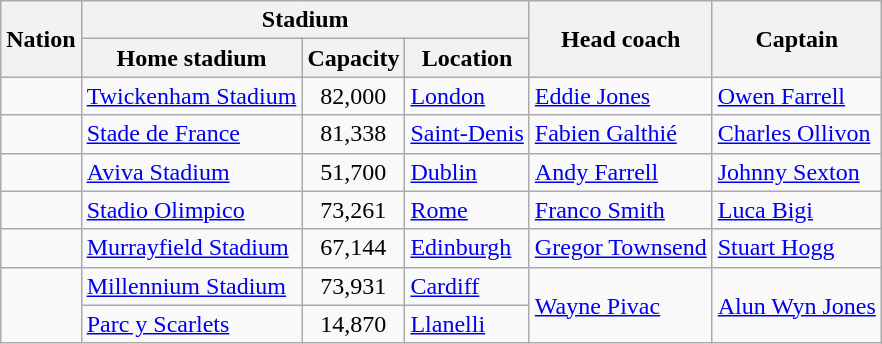<table class="wikitable">
<tr>
<th rowspan="2">Nation</th>
<th colspan="3">Stadium</th>
<th rowspan="2">Head coach</th>
<th rowspan="2">Captain</th>
</tr>
<tr>
<th>Home stadium</th>
<th>Capacity</th>
<th>Location</th>
</tr>
<tr>
<td></td>
<td><a href='#'>Twickenham Stadium</a></td>
<td align=center>82,000</td>
<td><a href='#'>London</a></td>
<td> <a href='#'>Eddie Jones</a></td>
<td><a href='#'>Owen Farrell</a></td>
</tr>
<tr>
<td></td>
<td><a href='#'>Stade de France</a></td>
<td align=center>81,338</td>
<td><a href='#'>Saint-Denis</a></td>
<td> <a href='#'>Fabien Galthié</a></td>
<td><a href='#'>Charles Ollivon</a></td>
</tr>
<tr>
<td></td>
<td><a href='#'>Aviva Stadium</a></td>
<td align=center>51,700</td>
<td><a href='#'>Dublin</a></td>
<td> <a href='#'>Andy Farrell</a></td>
<td><a href='#'>Johnny Sexton</a></td>
</tr>
<tr>
<td></td>
<td><a href='#'>Stadio Olimpico</a></td>
<td align=center>73,261</td>
<td><a href='#'>Rome</a></td>
<td> <a href='#'>Franco Smith</a></td>
<td><a href='#'>Luca Bigi</a></td>
</tr>
<tr>
<td></td>
<td><a href='#'>Murrayfield Stadium</a></td>
<td align=center>67,144</td>
<td><a href='#'>Edinburgh</a></td>
<td> <a href='#'>Gregor Townsend</a></td>
<td><a href='#'>Stuart Hogg</a></td>
</tr>
<tr>
<td rowspan=2></td>
<td><a href='#'>Millennium Stadium</a></td>
<td align=center>73,931</td>
<td><a href='#'>Cardiff</a></td>
<td rowspan=2> <a href='#'>Wayne Pivac</a></td>
<td rowspan=2><a href='#'>Alun Wyn Jones</a></td>
</tr>
<tr>
<td><a href='#'>Parc y Scarlets</a></td>
<td align=center>14,870</td>
<td><a href='#'>Llanelli</a></td>
</tr>
</table>
